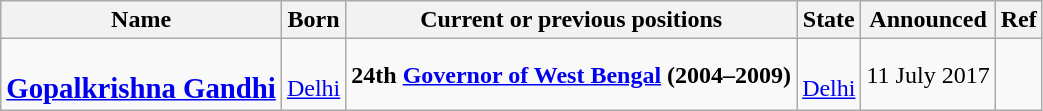<table class="wikitable sortable" style="text-align:center">
<tr>
<th>Name</th>
<th>Born</th>
<th>Current or previous positions</th>
<th>State</th>
<th>Announced</th>
<th class="unsortable">Ref</th>
</tr>
<tr>
<td data-sort-value="Kovind"><br> <strong><big><a href='#'>Gopalkrishna Gandhi</a></big></strong></td>
<td><br><a href='#'>Delhi</a></td>
<td><strong>24th <a href='#'>Governor of West Bengal</a> (2004–2009)</strong></td>
<td><br><a href='#'>Delhi</a></td>
<td>11 July 2017</td>
<td></td>
</tr>
</table>
